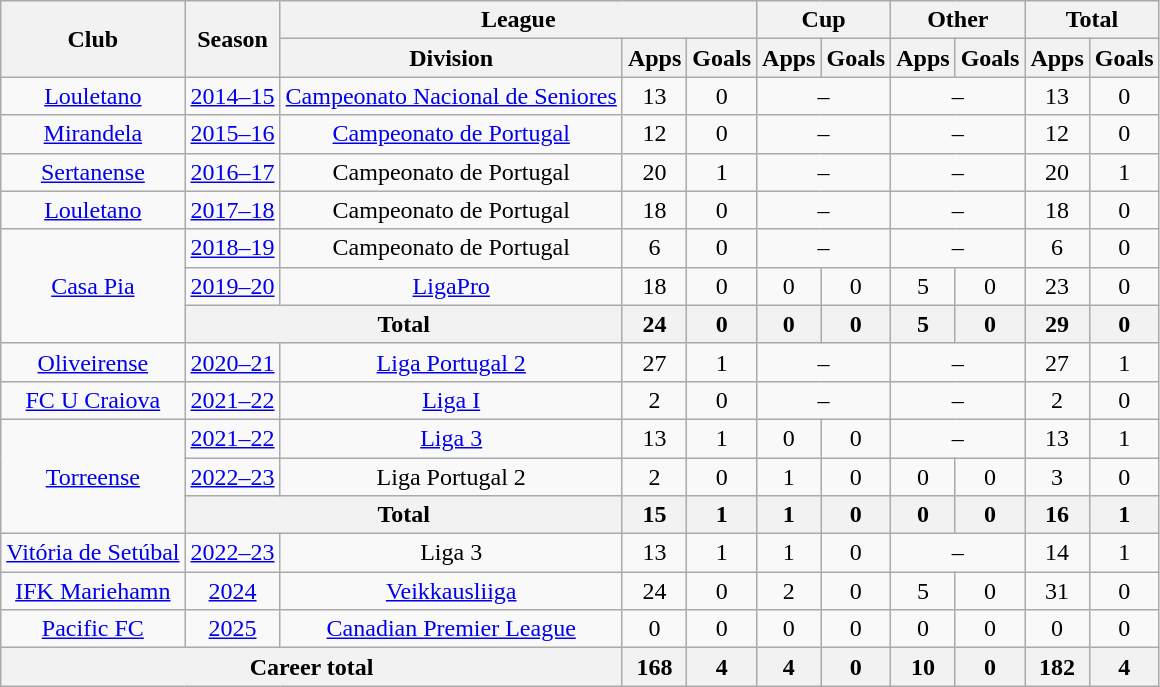<table class="wikitable" style="text-align:center">
<tr>
<th rowspan="2">Club</th>
<th rowspan="2">Season</th>
<th colspan="3">League</th>
<th colspan="2">Cup</th>
<th colspan="2">Other</th>
<th colspan="2">Total</th>
</tr>
<tr>
<th>Division</th>
<th>Apps</th>
<th>Goals</th>
<th>Apps</th>
<th>Goals</th>
<th>Apps</th>
<th>Goals</th>
<th>Apps</th>
<th>Goals</th>
</tr>
<tr>
<td><a href='#'>Louletano</a></td>
<td><a href='#'>2014–15</a></td>
<td><a href='#'>Campeonato Nacional de Seniores</a></td>
<td>13</td>
<td>0</td>
<td colspan=2>–</td>
<td colspan=2>–</td>
<td>13</td>
<td>0</td>
</tr>
<tr>
<td><a href='#'>Mirandela</a></td>
<td><a href='#'>2015–16</a></td>
<td><a href='#'>Campeonato de Portugal</a></td>
<td>12</td>
<td>0</td>
<td colspan=2>–</td>
<td colspan=2>–</td>
<td>12</td>
<td>0</td>
</tr>
<tr>
<td><a href='#'>Sertanense</a></td>
<td><a href='#'>2016–17</a></td>
<td>Campeonato de Portugal</td>
<td>20</td>
<td>1</td>
<td colspan=2>–</td>
<td colspan=2>–</td>
<td>20</td>
<td>1</td>
</tr>
<tr>
<td><a href='#'>Louletano</a></td>
<td><a href='#'>2017–18</a></td>
<td>Campeonato de Portugal</td>
<td>18</td>
<td>0</td>
<td colspan=2>–</td>
<td colspan=2>–</td>
<td>18</td>
<td>0</td>
</tr>
<tr>
<td rowspan=3><a href='#'>Casa Pia</a></td>
<td><a href='#'>2018–19</a></td>
<td>Campeonato de Portugal</td>
<td>6</td>
<td>0</td>
<td colspan=2>–</td>
<td colspan=2>–</td>
<td>6</td>
<td>0</td>
</tr>
<tr>
<td><a href='#'>2019–20</a></td>
<td><a href='#'>LigaPro</a></td>
<td>18</td>
<td>0</td>
<td>0</td>
<td>0</td>
<td>5</td>
<td>0</td>
<td>23</td>
<td>0</td>
</tr>
<tr>
<th colspan="2">Total</th>
<th>24</th>
<th>0</th>
<th>0</th>
<th>0</th>
<th>5</th>
<th>0</th>
<th>29</th>
<th>0</th>
</tr>
<tr>
<td><a href='#'>Oliveirense</a></td>
<td><a href='#'>2020–21</a></td>
<td><a href='#'>Liga Portugal 2</a></td>
<td>27</td>
<td>1</td>
<td colspan=2>–</td>
<td colspan=2>–</td>
<td>27</td>
<td>1</td>
</tr>
<tr>
<td><a href='#'>FC U Craiova</a></td>
<td><a href='#'>2021–22</a></td>
<td><a href='#'>Liga I</a></td>
<td>2</td>
<td>0</td>
<td colspan=2>–</td>
<td colspan=2>–</td>
<td>2</td>
<td>0</td>
</tr>
<tr>
<td rowspan=3><a href='#'>Torreense</a></td>
<td><a href='#'>2021–22</a></td>
<td><a href='#'>Liga 3</a></td>
<td>13</td>
<td>1</td>
<td>0</td>
<td>0</td>
<td colspan=2>–</td>
<td>13</td>
<td>1</td>
</tr>
<tr>
<td><a href='#'>2022–23</a></td>
<td>Liga Portugal 2</td>
<td>2</td>
<td>0</td>
<td>1</td>
<td>0</td>
<td>0</td>
<td>0</td>
<td>3</td>
<td>0</td>
</tr>
<tr>
<th colspan="2">Total</th>
<th>15</th>
<th>1</th>
<th>1</th>
<th>0</th>
<th>0</th>
<th>0</th>
<th>16</th>
<th>1</th>
</tr>
<tr>
<td><a href='#'>Vitória de Setúbal</a></td>
<td><a href='#'>2022–23</a></td>
<td>Liga 3</td>
<td>13</td>
<td>1</td>
<td>1</td>
<td>0</td>
<td colspan=2>–</td>
<td>14</td>
<td>1</td>
</tr>
<tr>
<td><a href='#'>IFK Mariehamn</a></td>
<td><a href='#'>2024</a></td>
<td><a href='#'>Veikkausliiga</a></td>
<td>24</td>
<td>0</td>
<td>2</td>
<td>0</td>
<td>5</td>
<td>0</td>
<td>31</td>
<td>0</td>
</tr>
<tr>
<td><a href='#'>Pacific FC</a></td>
<td><a href='#'>2025</a></td>
<td><a href='#'>Canadian Premier League</a></td>
<td>0</td>
<td>0</td>
<td>0</td>
<td>0</td>
<td>0</td>
<td>0</td>
<td>0</td>
<td>0</td>
</tr>
<tr>
<th colspan="3">Career total</th>
<th>168</th>
<th>4</th>
<th>4</th>
<th>0</th>
<th>10</th>
<th>0</th>
<th>182</th>
<th>4</th>
</tr>
</table>
